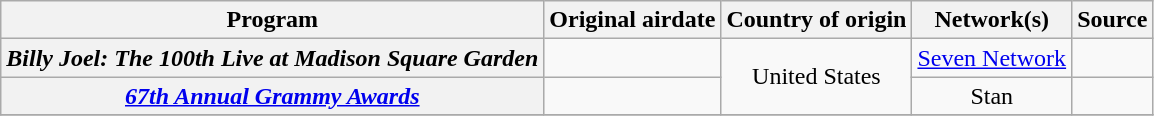<table class="wikitable plainrowheaders sortable" style="text-align:center">
<tr>
<th scope="col">Program</th>
<th scope="col">Original airdate</th>
<th scope="col">Country of origin</th>
<th scope="col">Network(s)</th>
<th scope="col" class="unsortable">Source</th>
</tr>
<tr>
<th scope="row"><em>Billy Joel: The 100th Live at Madison Square Garden</em></th>
<td></td>
<td rowspan=2>United States</td>
<td><a href='#'>Seven Network</a></td>
<td></td>
</tr>
<tr>
<th scope="row"><em><a href='#'>67th Annual Grammy Awards</a></em></th>
<td></td>
<td>Stan</td>
<td></td>
</tr>
<tr>
</tr>
</table>
